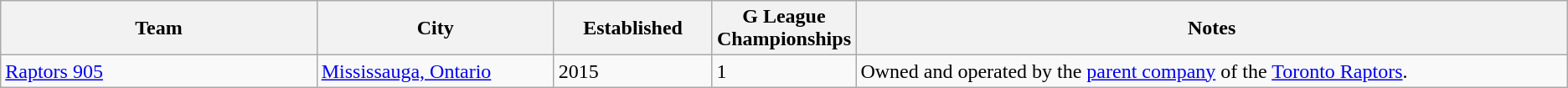<table class="wikitable">
<tr>
<th bgcolor="#DDDDFF" width="20%">Team</th>
<th bgcolor="#DDDDFF" width="15%">City</th>
<th bgcolor="#DDDDFF" width="10%">Established</th>
<th bgcolor="#DDDDFF" width="5%">G League Championships</th>
<th bgcolor="#DDDDFF" width="45%">Notes</th>
</tr>
<tr>
<td><a href='#'>Raptors 905</a></td>
<td><a href='#'>Mississauga, Ontario</a></td>
<td>2015</td>
<td>1</td>
<td>Owned and operated by the <a href='#'>parent company</a> of the <a href='#'>Toronto Raptors</a>.</td>
</tr>
</table>
